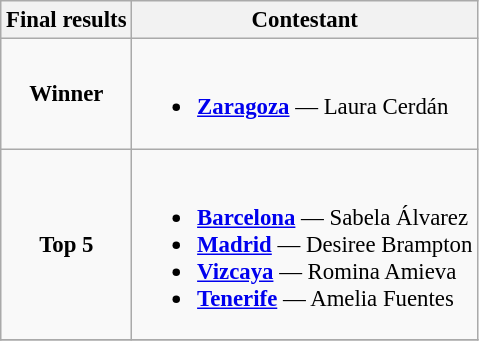<table class="wikitable sortable" style="font-size: 95%;">
<tr>
<th>Final results</th>
<th>Contestant</th>
</tr>
<tr>
<td style="text-align:center;"><strong>Winner</strong></td>
<td><br><ul><li> <strong><a href='#'>Zaragoza</a></strong> — Laura Cerdán</li></ul></td>
</tr>
<tr>
<td style="text-align:center;"><strong>Top 5</strong></td>
<td><br><ul><li> <strong><a href='#'>Barcelona</a></strong> — Sabela Álvarez</li><li> <strong><a href='#'>Madrid</a></strong> — Desiree Brampton</li><li> <strong><a href='#'>Vizcaya</a></strong> — Romina Amieva</li><li> <strong><a href='#'>Tenerife</a></strong> — Amelia Fuentes</li></ul></td>
</tr>
<tr>
</tr>
</table>
